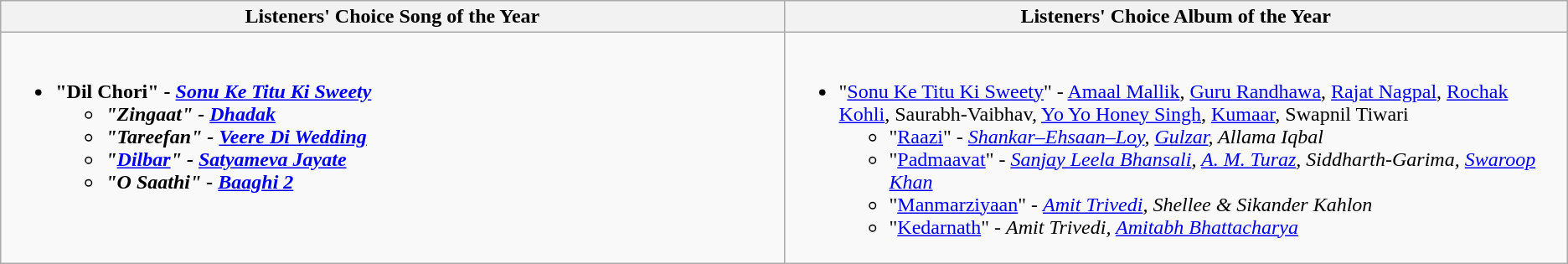<table class="wikitable">
<tr>
<th style="width:50%;">Listeners' Choice Song of the Year</th>
<th style="width:50%;">Listeners' Choice Album of the Year</th>
</tr>
<tr>
<td valign="top"><br><ul><li><strong>"Dil Chori" - <em><a href='#'>Sonu Ke Titu Ki Sweety</a><strong><em><ul><li>"Zingaat" - </em><a href='#'>Dhadak</a><em></li><li>"Tareefan" - </em><a href='#'>Veere Di Wedding</a><em></li><li>"<a href='#'>Dilbar</a>" - </em><a href='#'>Satyameva Jayate</a><em></li><li>"O Saathi" - </em><a href='#'>Baaghi 2</a><em></li></ul></li></ul></td>
<td valign="top"><br><ul><li></strong>"<a href='#'>Sonu Ke Titu Ki Sweety</a>" - </em><a href='#'>Amaal Mallik</a>, <a href='#'>Guru Randhawa</a>, <a href='#'>Rajat Nagpal</a>, <a href='#'>Rochak Kohli</a>, Saurabh-Vaibhav, <a href='#'>Yo Yo Honey Singh</a>, <a href='#'>Kumaar</a>, Swapnil Tiwari</em></strong><ul><li>"<a href='#'>Raazi</a>" - <em><a href='#'>Shankar–Ehsaan–Loy</a>, <a href='#'>Gulzar</a>, Allama Iqbal</em></li><li>"<a href='#'>Padmaavat</a>" - <em><a href='#'>Sanjay Leela Bhansali</a>, <a href='#'>A. M. Turaz</a>, Siddharth-Garima, <a href='#'>Swaroop Khan</a></em></li><li>"<a href='#'>Manmarziyaan</a>" - <em><a href='#'>Amit Trivedi</a>, Shellee & Sikander Kahlon</em></li><li>"<a href='#'>Kedarnath</a>" - <em>Amit Trivedi, <a href='#'>Amitabh Bhattacharya</a></em></li></ul></li></ul></td>
</tr>
</table>
